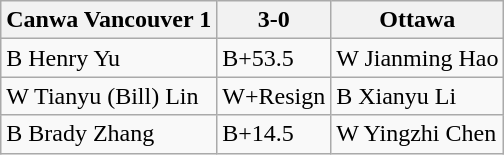<table class="wikitable">
<tr>
<th>Canwa Vancouver 1</th>
<th>3-0</th>
<th>Ottawa</th>
</tr>
<tr>
<td>B Henry Yu</td>
<td>B+53.5</td>
<td>W Jianming Hao</td>
</tr>
<tr>
<td>W Tianyu (Bill) Lin</td>
<td>W+Resign</td>
<td>B Xianyu Li</td>
</tr>
<tr>
<td>B Brady Zhang</td>
<td>B+14.5</td>
<td>W Yingzhi Chen</td>
</tr>
</table>
